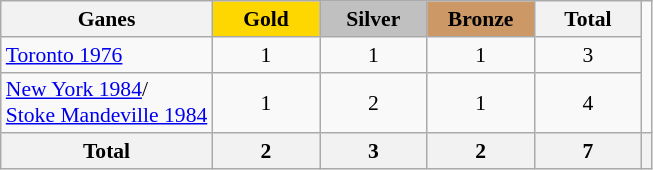<table class="wikitable" style="text-align:center; font-size:90%;">
<tr>
<th>Ganes</th>
<td style="background:gold; width:4.5em; font-weight:bold;">Gold</td>
<td style="background:silver; width:4.5em; font-weight:bold;">Silver</td>
<td style="background:#cc9966; width:4.5em; font-weight:bold;">Bronze</td>
<th style="width:4.5em; font-weight:bold;">Total</th>
</tr>
<tr>
<td align=left> <a href='#'>Toronto 1976</a></td>
<td>1</td>
<td>1</td>
<td>1</td>
<td>3</td>
</tr>
<tr>
<td align=left> <a href='#'>New York 1984</a>/<br>  <a href='#'>Stoke Mandeville 1984</a></td>
<td>1</td>
<td>2</td>
<td>1</td>
<td>4</td>
</tr>
<tr>
<th>Total</th>
<th>2</th>
<th>3</th>
<th>2</th>
<th>7</th>
<th></th>
</tr>
</table>
